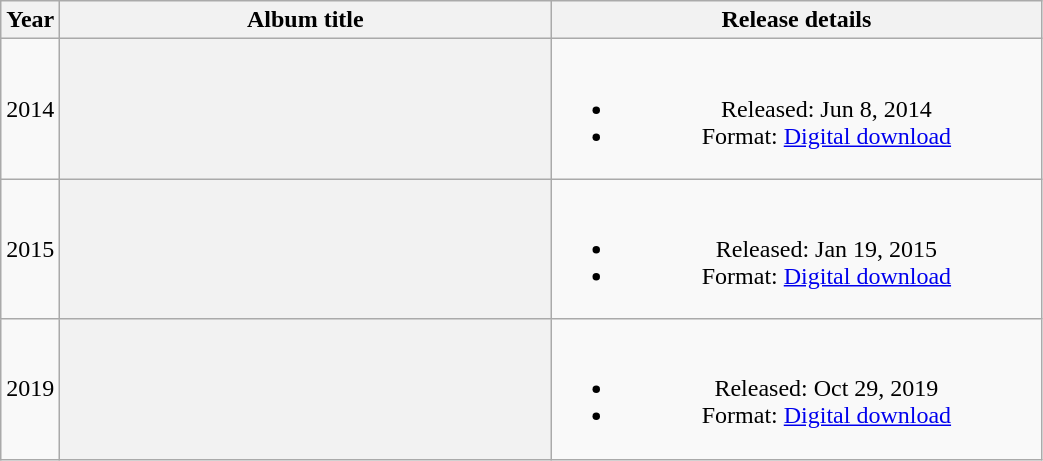<table class="wikitable plainrowheaders" style="text-align:center;">
<tr>
<th>Year</th>
<th scope="col" rowspan="1" style="width:20em;">Album title</th>
<th scope="col" rowspan="1" style="width:20em;">Release details</th>
</tr>
<tr>
<td>2014</td>
<th></th>
<td><br><ul><li>Released: Jun 8, 2014</li><li>Format: <a href='#'>Digital download</a></li></ul></td>
</tr>
<tr>
<td>2015</td>
<th></th>
<td><br><ul><li>Released: Jan 19, 2015</li><li>Format: <a href='#'>Digital download</a></li></ul></td>
</tr>
<tr>
<td>2019</td>
<th></th>
<td><br><ul><li>Released: Oct 29, 2019</li><li>Format: <a href='#'>Digital download</a></li></ul></td>
</tr>
</table>
